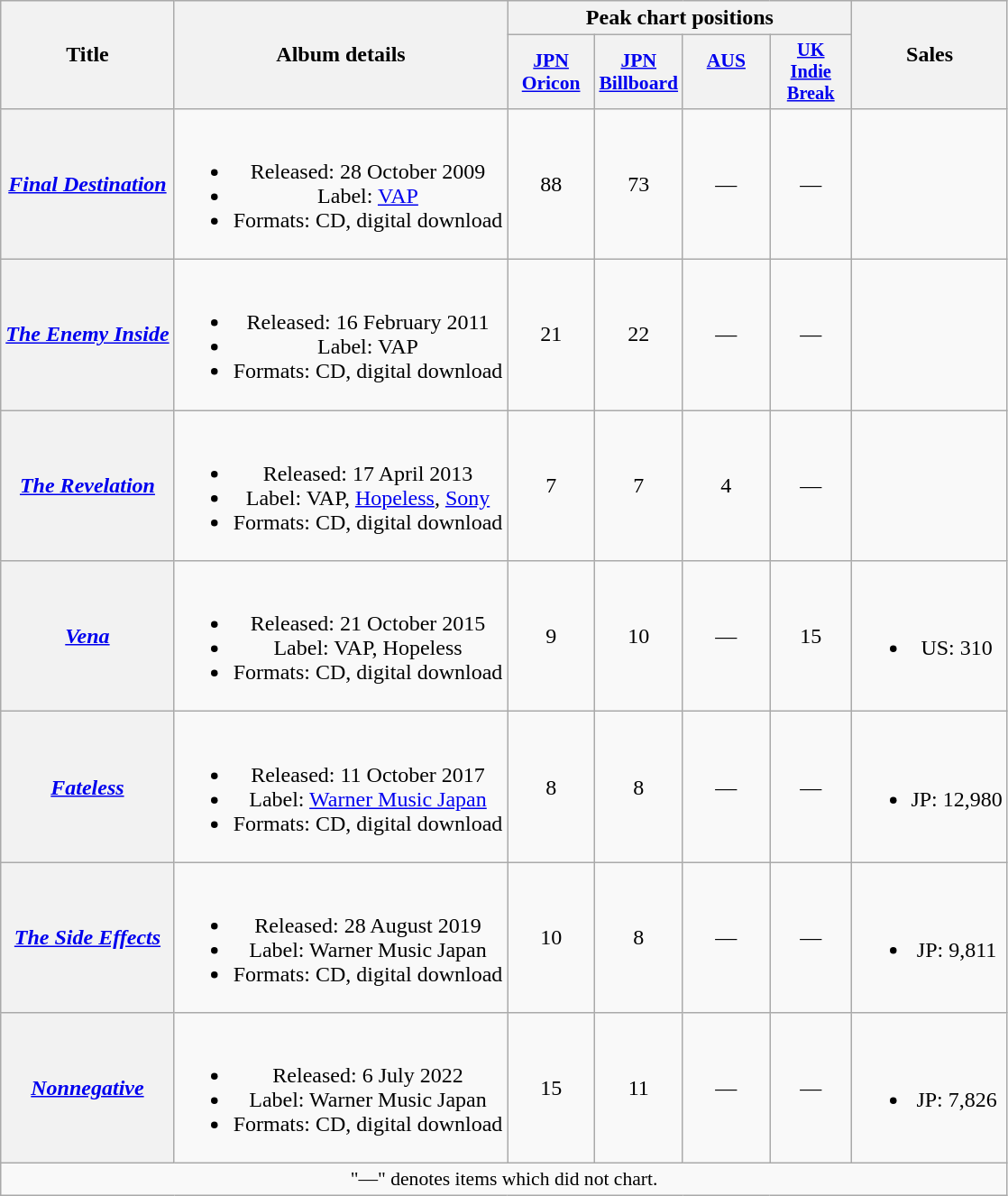<table class="wikitable plainrowheaders" style="text-align:center;">
<tr>
<th scope="col" rowspan="2">Title</th>
<th scope="col" rowspan="2">Album details</th>
<th scope="col" colspan="4">Peak chart positions</th>
<th scope="col" rowspan="2">Sales</th>
</tr>
<tr>
<th scope="col" style="width:4em;font-size:90%;"><a href='#'>JPN<br>Oricon</a><br></th>
<th scope="col" style="width:4em;font-size:90%;"><a href='#'>JPN<br>Billboard</a></th>
<th scope="col" style="width:4em;font-size:90%;"><a href='#'>AUS<br></a><br></th>
<th scope="col" style="width:4em;font-size:85%"><a href='#'>UK<br>Indie<br>Break</a><br></th>
</tr>
<tr>
<th scope="row"><em><a href='#'>Final Destination</a></em></th>
<td><br><ul><li>Released: 28 October 2009</li><li>Label: <a href='#'>VAP</a></li><li>Formats: CD, digital download</li></ul></td>
<td>88</td>
<td>73</td>
<td>—</td>
<td>—</td>
<td></td>
</tr>
<tr>
<th scope="row"><em><a href='#'>The Enemy Inside</a></em></th>
<td><br><ul><li>Released: 16 February 2011</li><li>Label: VAP</li><li>Formats: CD, digital download</li></ul></td>
<td>21</td>
<td>22</td>
<td>—</td>
<td>—</td>
<td></td>
</tr>
<tr>
<th scope="row"><em><a href='#'>The Revelation</a></em></th>
<td><br><ul><li>Released: 17 April 2013</li><li>Label: VAP, <a href='#'>Hopeless</a>, <a href='#'>Sony</a></li><li>Formats: CD, digital download</li></ul></td>
<td>7</td>
<td>7</td>
<td>4</td>
<td>—</td>
<td></td>
</tr>
<tr>
<th scope="row"><em><a href='#'>Vena</a></em></th>
<td><br><ul><li>Released: 21 October 2015</li><li>Label: VAP, Hopeless</li><li>Formats: CD, digital download</li></ul></td>
<td>9</td>
<td>10</td>
<td>—</td>
<td>15</td>
<td><br><ul><li>US: 310</li></ul></td>
</tr>
<tr>
<th scope="row"><em><a href='#'>Fateless</a></em></th>
<td><br><ul><li>Released: 11 October 2017</li><li>Label: <a href='#'>Warner Music Japan</a></li><li>Formats: CD, digital download</li></ul></td>
<td>8</td>
<td>8</td>
<td>—</td>
<td>—</td>
<td><br><ul><li>JP: 12,980</li></ul></td>
</tr>
<tr>
<th scope="row"><em><a href='#'>The Side Effects</a></em></th>
<td><br><ul><li>Released: 28 August 2019</li><li>Label: Warner Music Japan</li><li>Formats: CD, digital download</li></ul></td>
<td>10</td>
<td>8</td>
<td>—</td>
<td>—</td>
<td><br><ul><li>JP: 9,811</li></ul></td>
</tr>
<tr>
<th scope="row"><em><a href='#'>Nonnegative</a></em></th>
<td><br><ul><li>Released: 6 July 2022</li><li>Label: Warner Music Japan</li><li>Formats: CD, digital download</li></ul></td>
<td>15</td>
<td>11</td>
<td>—</td>
<td>—</td>
<td><br><ul><li>JP: 7,826</li></ul></td>
</tr>
<tr>
<td colspan="12" align="center" style="font-size:90%;">"—" denotes items which did not chart.</td>
</tr>
</table>
